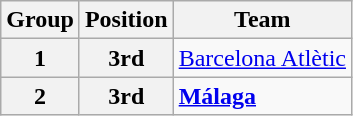<table class="wikitable">
<tr>
<th>Group</th>
<th>Position</th>
<th>Team</th>
</tr>
<tr>
<th>1</th>
<th>3rd</th>
<td><a href='#'>Barcelona Atlètic</a></td>
</tr>
<tr>
<th>2</th>
<th>3rd</th>
<td><strong><a href='#'>Málaga</a></strong></td>
</tr>
</table>
